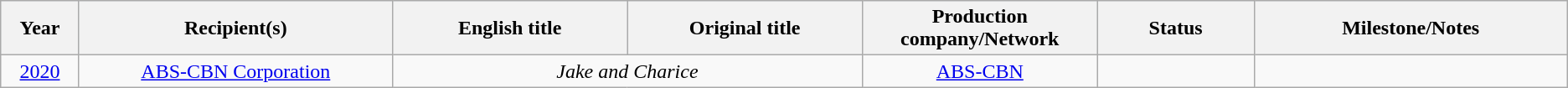<table class="wikitable" style="text-align: center">
<tr style="background:#ebf5ff;">
<th width="5%">Year</th>
<th width="20%">Recipient(s)</th>
<th width="15%">English title</th>
<th width="15%">Original title</th>
<th width="15%">Production company/Network</th>
<th width="10%">Status</th>
<th width="20%">Milestone/Notes</th>
</tr>
<tr>
<td><a href='#'>2020</a></td>
<td><a href='#'>ABS-CBN Corporation</a></td>
<td colspan="2"><em>Jake and Charice</em></td>
<td><a href='#'>ABS-CBN</a></td>
<td></td>
<td></td>
</tr>
</table>
